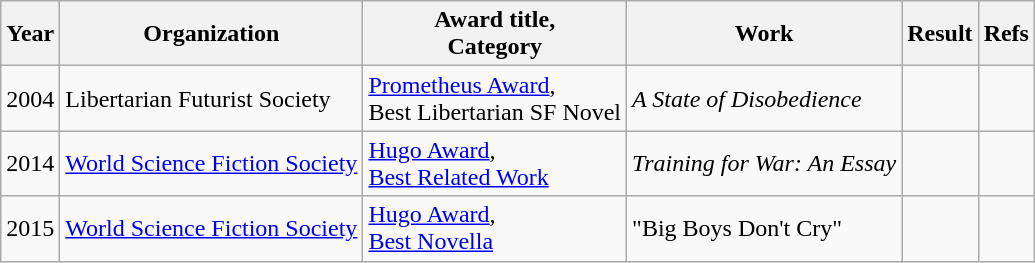<table class="wikitable">
<tr>
<th scope="col">Year</th>
<th scope="col">Organization</th>
<th scope="col">Award title,<br>Category</th>
<th scope="col">Work</th>
<th scope="col">Result</th>
<th scope="col">Refs<br></th>
</tr>
<tr>
<td>2004</td>
<td>Libertarian Futurist Society</td>
<td><a href='#'>Prometheus Award</a>,<br>Best Libertarian SF Novel</td>
<td><em>A State of Disobedience</em></td>
<td></td>
<td></td>
</tr>
<tr>
<td>2014</td>
<td><a href='#'>World Science Fiction Society</a></td>
<td><a href='#'>Hugo Award</a>,<br><a href='#'>Best Related Work</a></td>
<td><em>Training for War: An Essay</em></td>
<td></td>
<td></td>
</tr>
<tr>
<td>2015</td>
<td><a href='#'>World Science Fiction Society</a></td>
<td><a href='#'>Hugo Award</a>,<br><a href='#'>Best Novella</a></td>
<td>"Big Boys Don't Cry"</td>
<td></td>
<td></td>
</tr>
</table>
